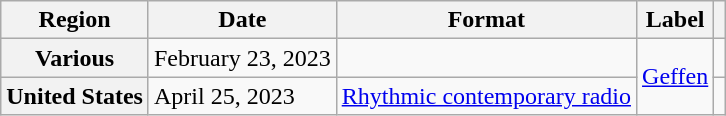<table class="wikitable plainrowheaders">
<tr>
<th scope="col">Region</th>
<th scope="col">Date</th>
<th scope="col">Format</th>
<th scope="col">Label</th>
<th scope="col"></th>
</tr>
<tr>
<th scope="row">Various</th>
<td>February 23, 2023</td>
<td></td>
<td rowspan="2"><a href='#'>Geffen</a></td>
<td align="center"></td>
</tr>
<tr>
<th scope="row">United States</th>
<td>April 25, 2023</td>
<td><a href='#'>Rhythmic contemporary radio</a></td>
<td align="center"></td>
</tr>
</table>
